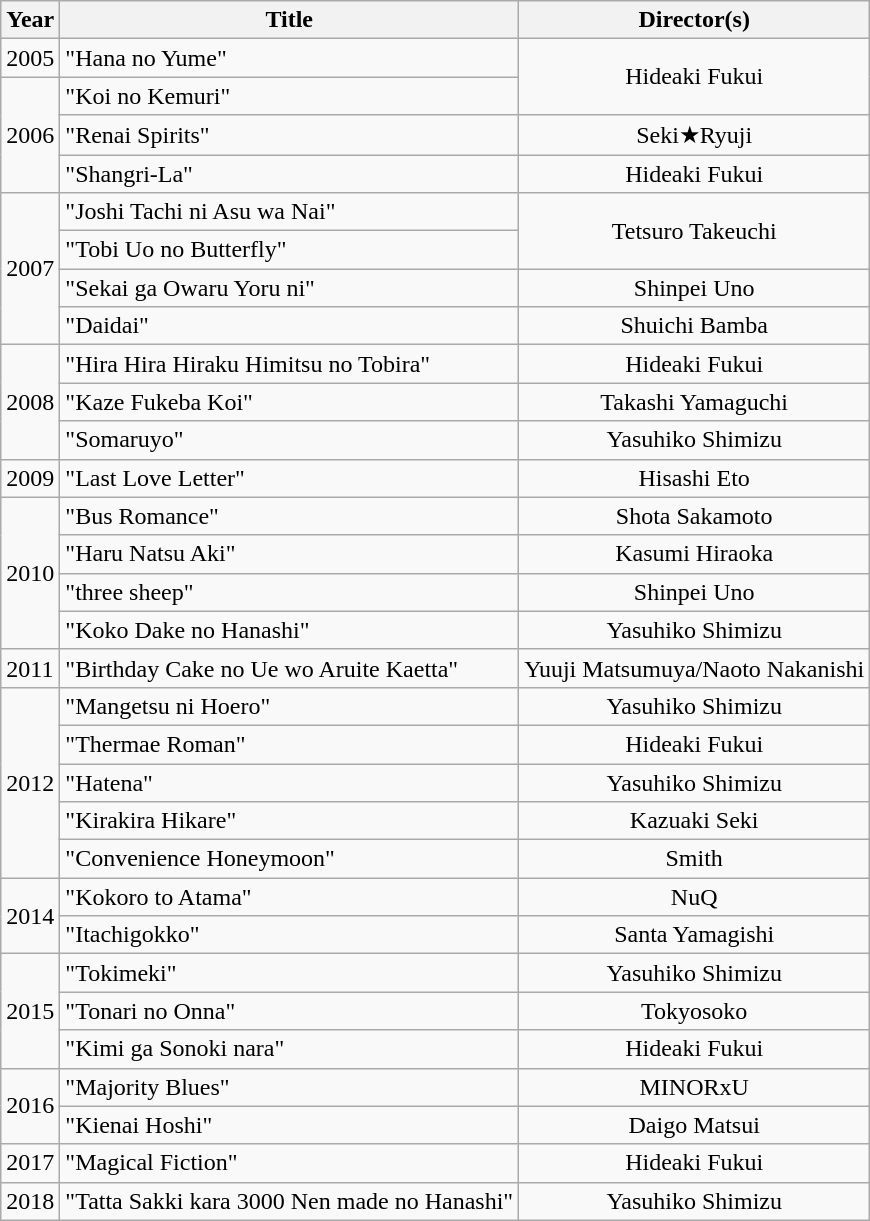<table class="wikitable">
<tr>
<th>Year</th>
<th>Title</th>
<th>Director(s)</th>
</tr>
<tr>
<td rowspan="1">2005</td>
<td>"Hana no Yume"</td>
<td rowspan="2" style="text-align:center">Hideaki Fukui</td>
</tr>
<tr>
<td rowspan="3">2006</td>
<td>"Koi no Kemuri"</td>
</tr>
<tr>
<td>"Renai Spirits"</td>
<td style="text-align:center">Seki★Ryuji</td>
</tr>
<tr>
<td>"Shangri-La"</td>
<td style="text-align:center">Hideaki Fukui</td>
</tr>
<tr>
<td rowspan="4">2007</td>
<td>"Joshi Tachi ni Asu wa Nai"</td>
<td rowspan="2" style="text-align:center">Tetsuro Takeuchi</td>
</tr>
<tr>
<td>"Tobi Uo no Butterfly"</td>
</tr>
<tr>
<td>"Sekai ga Owaru Yoru ni"</td>
<td style="text-align:center">Shinpei Uno</td>
</tr>
<tr>
<td>"Daidai"</td>
<td style="text-align:center">Shuichi Bamba</td>
</tr>
<tr>
<td rowspan="3">2008</td>
<td>"Hira Hira Hiraku Himitsu no Tobira"</td>
<td style="text-align:center">Hideaki Fukui</td>
</tr>
<tr>
<td>"Kaze Fukeba Koi"</td>
<td style="text-align:center">Takashi Yamaguchi</td>
</tr>
<tr>
<td>"Somaruyo"</td>
<td style="text-align:center">Yasuhiko Shimizu</td>
</tr>
<tr>
<td rowspan="1">2009</td>
<td>"Last Love Letter"</td>
<td style="text-align:center">Hisashi Eto</td>
</tr>
<tr>
<td rowspan="4">2010</td>
<td>"Bus Romance"</td>
<td style="text-align:center">Shota Sakamoto</td>
</tr>
<tr>
<td>"Haru Natsu Aki"</td>
<td style="text-align:center">Kasumi Hiraoka</td>
</tr>
<tr>
<td>"three sheep"</td>
<td style="text-align:center">Shinpei Uno</td>
</tr>
<tr>
<td>"Koko Dake no Hanashi"</td>
<td style="text-align:center">Yasuhiko Shimizu</td>
</tr>
<tr>
<td rowspan="1">2011</td>
<td>"Birthday Cake no Ue wo Aruite Kaetta"</td>
<td style="text-align:center">Yuuji Matsumuya/Naoto Nakanishi</td>
</tr>
<tr>
<td rowspan="5">2012</td>
<td>"Mangetsu ni Hoero"</td>
<td style="text-align:center">Yasuhiko Shimizu</td>
</tr>
<tr>
<td>"Thermae Roman"</td>
<td style="text-align:center">Hideaki Fukui</td>
</tr>
<tr>
<td>"Hatena"</td>
<td style="text-align:center">Yasuhiko Shimizu</td>
</tr>
<tr>
<td>"Kirakira Hikare"</td>
<td style="text-align:center">Kazuaki Seki</td>
</tr>
<tr>
<td>"Convenience Honeymoon"</td>
<td style="text-align:center">Smith</td>
</tr>
<tr>
<td rowspan="2">2014</td>
<td>"Kokoro to Atama"</td>
<td style="text-align:center">NuQ</td>
</tr>
<tr>
<td>"Itachigokko"</td>
<td style="text-align:center">Santa Yamagishi</td>
</tr>
<tr>
<td rowspan="3">2015</td>
<td>"Tokimeki"</td>
<td style="text-align:center">Yasuhiko Shimizu</td>
</tr>
<tr>
<td>"Tonari no Onna"</td>
<td style="text-align:center">Tokyosoko</td>
</tr>
<tr>
<td>"Kimi ga Sonoki nara"</td>
<td style="text-align:center">Hideaki Fukui</td>
</tr>
<tr>
<td rowspan="2">2016</td>
<td>"Majority Blues"</td>
<td style="text-align:center">MINORxU</td>
</tr>
<tr>
<td>"Kienai Hoshi"</td>
<td style="text-align:center">Daigo Matsui</td>
</tr>
<tr>
<td>2017</td>
<td>"Magical Fiction"</td>
<td style="text-align:center">Hideaki Fukui</td>
</tr>
<tr>
<td>2018</td>
<td>"Tatta Sakki kara 3000 Nen made no Hanashi"</td>
<td style="text-align:center">Yasuhiko Shimizu</td>
</tr>
</table>
